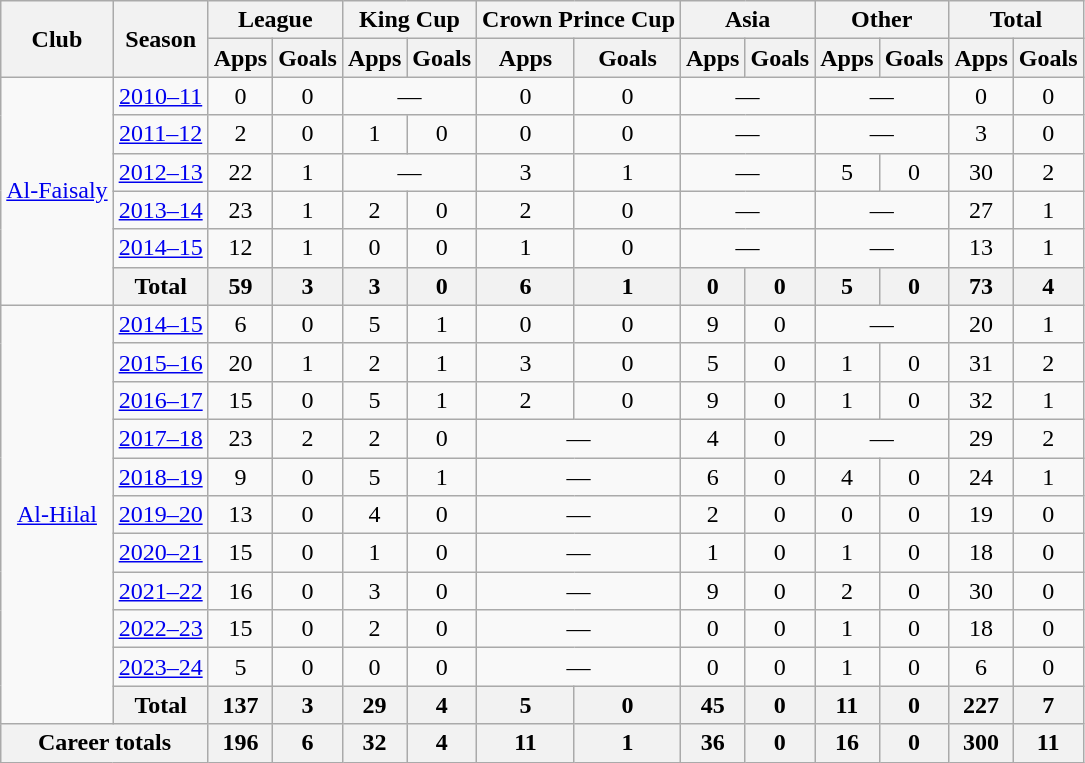<table class="wikitable" style="text-align: center">
<tr>
<th rowspan=2>Club</th>
<th rowspan=2>Season</th>
<th colspan=2>League</th>
<th colspan=2>King Cup</th>
<th colspan=2>Crown Prince Cup</th>
<th colspan=2>Asia</th>
<th colspan=2>Other</th>
<th colspan=2>Total</th>
</tr>
<tr>
<th>Apps</th>
<th>Goals</th>
<th>Apps</th>
<th>Goals</th>
<th>Apps</th>
<th>Goals</th>
<th>Apps</th>
<th>Goals</th>
<th>Apps</th>
<th>Goals</th>
<th>Apps</th>
<th>Goals</th>
</tr>
<tr>
<td rowspan=6><a href='#'>Al-Faisaly</a></td>
<td><a href='#'>2010–11</a></td>
<td>0</td>
<td>0</td>
<td colspan=2>—</td>
<td>0</td>
<td>0</td>
<td colspan=2>—</td>
<td colspan=2>—</td>
<td>0</td>
<td>0</td>
</tr>
<tr>
<td><a href='#'>2011–12</a></td>
<td>2</td>
<td>0</td>
<td>1</td>
<td>0</td>
<td>0</td>
<td>0</td>
<td colspan=2>—</td>
<td colspan=2>—</td>
<td>3</td>
<td>0</td>
</tr>
<tr>
<td><a href='#'>2012–13</a></td>
<td>22</td>
<td>1</td>
<td colspan=2>—</td>
<td>3</td>
<td>1</td>
<td colspan=2>—</td>
<td>5</td>
<td>0</td>
<td>30</td>
<td>2</td>
</tr>
<tr>
<td><a href='#'>2013–14</a></td>
<td>23</td>
<td>1</td>
<td>2</td>
<td>0</td>
<td>2</td>
<td>0</td>
<td colspan=2>—</td>
<td colspan=2>—</td>
<td>27</td>
<td>1</td>
</tr>
<tr>
<td><a href='#'>2014–15</a></td>
<td>12</td>
<td>1</td>
<td>0</td>
<td>0</td>
<td>1</td>
<td>0</td>
<td colspan=2>—</td>
<td colspan=2>—</td>
<td>13</td>
<td>1</td>
</tr>
<tr>
<th>Total</th>
<th>59</th>
<th>3</th>
<th>3</th>
<th>0</th>
<th>6</th>
<th>1</th>
<th>0</th>
<th>0</th>
<th>5</th>
<th>0</th>
<th>73</th>
<th>4</th>
</tr>
<tr>
<td rowspan=11><a href='#'>Al-Hilal</a></td>
<td><a href='#'>2014–15</a></td>
<td>6</td>
<td>0</td>
<td>5</td>
<td>1</td>
<td>0</td>
<td>0</td>
<td>9</td>
<td>0</td>
<td colspan=2>—</td>
<td>20</td>
<td>1</td>
</tr>
<tr>
<td><a href='#'>2015–16</a></td>
<td>20</td>
<td>1</td>
<td>2</td>
<td>1</td>
<td>3</td>
<td>0</td>
<td>5</td>
<td>0</td>
<td>1</td>
<td>0</td>
<td>31</td>
<td>2</td>
</tr>
<tr>
<td><a href='#'>2016–17</a></td>
<td>15</td>
<td>0</td>
<td>5</td>
<td>1</td>
<td>2</td>
<td>0</td>
<td>9</td>
<td>0</td>
<td>1</td>
<td>0</td>
<td>32</td>
<td>1</td>
</tr>
<tr>
<td><a href='#'>2017–18</a></td>
<td>23</td>
<td>2</td>
<td>2</td>
<td>0</td>
<td colspan=2>—</td>
<td>4</td>
<td>0</td>
<td colspan=2>—</td>
<td>29</td>
<td>2</td>
</tr>
<tr>
<td><a href='#'>2018–19</a></td>
<td>9</td>
<td>0</td>
<td>5</td>
<td>1</td>
<td colspan=2>—</td>
<td>6</td>
<td>0</td>
<td>4</td>
<td>0</td>
<td>24</td>
<td>1</td>
</tr>
<tr>
<td><a href='#'>2019–20</a></td>
<td>13</td>
<td>0</td>
<td>4</td>
<td>0</td>
<td colspan=2>—</td>
<td>2</td>
<td>0</td>
<td>0</td>
<td>0</td>
<td>19</td>
<td>0</td>
</tr>
<tr>
<td><a href='#'>2020–21</a></td>
<td>15</td>
<td>0</td>
<td>1</td>
<td>0</td>
<td colspan=2>—</td>
<td>1</td>
<td>0</td>
<td>1</td>
<td>0</td>
<td>18</td>
<td>0</td>
</tr>
<tr>
<td><a href='#'>2021–22</a></td>
<td>16</td>
<td>0</td>
<td>3</td>
<td>0</td>
<td colspan=2>—</td>
<td>9</td>
<td>0</td>
<td>2</td>
<td>0</td>
<td>30</td>
<td>0</td>
</tr>
<tr>
<td><a href='#'>2022–23</a></td>
<td>15</td>
<td>0</td>
<td>2</td>
<td>0</td>
<td colspan=2>—</td>
<td>0</td>
<td>0</td>
<td>1</td>
<td>0</td>
<td>18</td>
<td>0</td>
</tr>
<tr>
<td><a href='#'>2023–24</a></td>
<td>5</td>
<td>0</td>
<td>0</td>
<td>0</td>
<td colspan=2>—</td>
<td>0</td>
<td>0</td>
<td>1</td>
<td>0</td>
<td>6</td>
<td>0</td>
</tr>
<tr>
<th>Total</th>
<th>137</th>
<th>3</th>
<th>29</th>
<th>4</th>
<th>5</th>
<th>0</th>
<th>45</th>
<th>0</th>
<th>11</th>
<th>0</th>
<th>227</th>
<th>7</th>
</tr>
<tr>
<th colspan=2>Career totals</th>
<th>196</th>
<th>6</th>
<th>32</th>
<th>4</th>
<th>11</th>
<th>1</th>
<th>36</th>
<th>0</th>
<th>16</th>
<th>0</th>
<th>300</th>
<th>11</th>
</tr>
</table>
